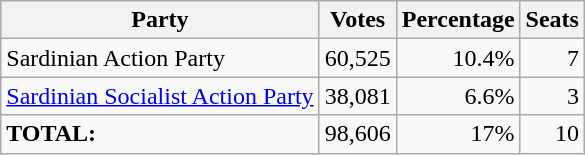<table class="wikitable mw-collapsible" style="text-align:right">
<tr>
<th>Party</th>
<th>Votes</th>
<th>Percentage</th>
<th>Seats</th>
</tr>
<tr>
<td style="text-align:left;">Sardinian Action Party</td>
<td>60,525</td>
<td>10.4%</td>
<td>7</td>
</tr>
<tr>
<td style="text-align:left;"><a href='#'>Sardinian Socialist Action Party</a></td>
<td>38,081</td>
<td>6.6%</td>
<td>3</td>
</tr>
<tr>
<td style="text-align:left;"><strong>TOTAL:</strong></td>
<td>98,606</td>
<td>17%</td>
<td>10</td>
</tr>
</table>
